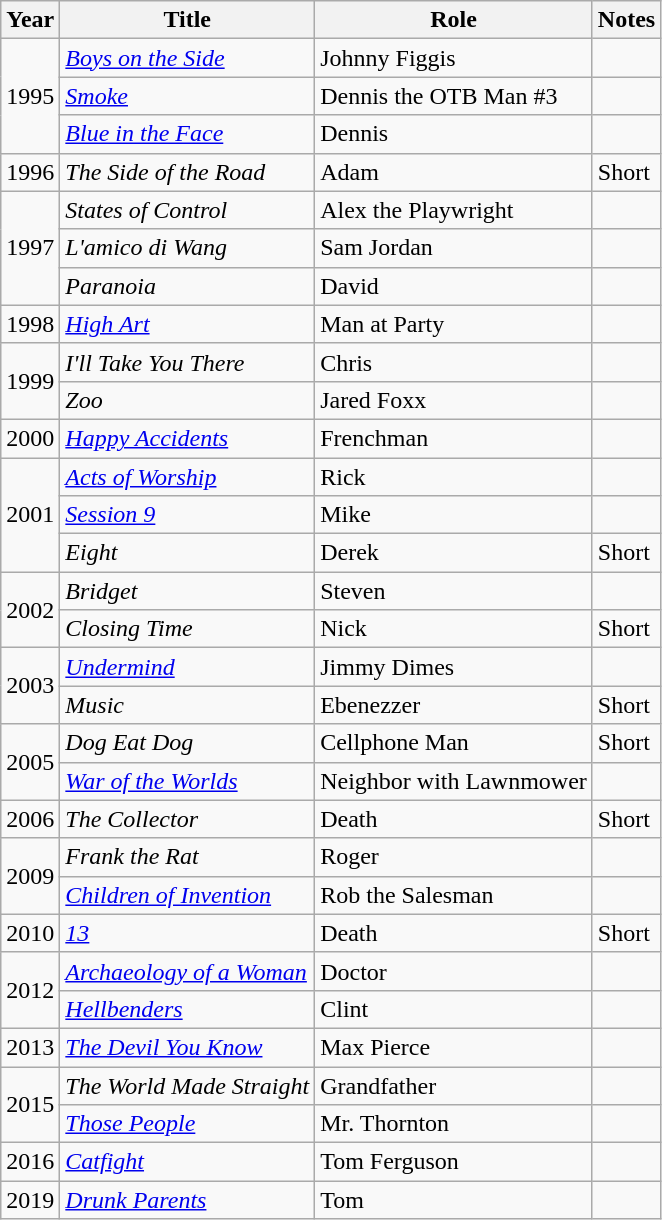<table class="wikitable sortable">
<tr>
<th>Year</th>
<th>Title</th>
<th>Role</th>
<th>Notes</th>
</tr>
<tr>
<td rowspan="3">1995</td>
<td><em><a href='#'>Boys on the Side</a></em></td>
<td>Johnny Figgis</td>
<td></td>
</tr>
<tr>
<td><em><a href='#'>Smoke</a></em></td>
<td>Dennis the OTB Man #3</td>
<td></td>
</tr>
<tr>
<td><em><a href='#'>Blue in the Face</a></em></td>
<td>Dennis</td>
<td></td>
</tr>
<tr>
<td>1996</td>
<td><em>The Side of the Road</em></td>
<td>Adam</td>
<td>Short</td>
</tr>
<tr>
<td rowspan="3">1997</td>
<td><em>States of Control</em></td>
<td>Alex the Playwright</td>
<td></td>
</tr>
<tr>
<td><em>L'amico di Wang</em></td>
<td>Sam Jordan</td>
<td></td>
</tr>
<tr>
<td><em>Paranoia</em></td>
<td>David</td>
<td></td>
</tr>
<tr>
<td>1998</td>
<td><em><a href='#'>High Art</a></em></td>
<td>Man at Party</td>
<td></td>
</tr>
<tr>
<td rowspan="2">1999</td>
<td><em>I'll Take You There</em></td>
<td>Chris</td>
<td></td>
</tr>
<tr>
<td><em>Zoo</em></td>
<td>Jared Foxx</td>
<td></td>
</tr>
<tr>
<td>2000</td>
<td><em><a href='#'>Happy Accidents</a></em></td>
<td>Frenchman</td>
<td></td>
</tr>
<tr>
<td rowspan="3">2001</td>
<td><em><a href='#'>Acts of Worship</a></em></td>
<td>Rick</td>
<td></td>
</tr>
<tr>
<td><em><a href='#'>Session 9</a></em></td>
<td>Mike</td>
<td></td>
</tr>
<tr>
<td><em>Eight</em></td>
<td>Derek</td>
<td>Short</td>
</tr>
<tr>
<td rowspan="2">2002</td>
<td><em>Bridget</em></td>
<td>Steven</td>
<td></td>
</tr>
<tr>
<td><em>Closing Time</em></td>
<td>Nick</td>
<td>Short</td>
</tr>
<tr>
<td rowspan="2">2003</td>
<td><em><a href='#'>Undermind</a></em></td>
<td>Jimmy Dimes</td>
<td></td>
</tr>
<tr>
<td><em>Music</em></td>
<td>Ebenezzer</td>
<td>Short</td>
</tr>
<tr>
<td rowspan="2">2005</td>
<td><em>Dog Eat Dog</em></td>
<td>Cellphone Man</td>
<td>Short</td>
</tr>
<tr>
<td><em><a href='#'>War of the Worlds</a></em></td>
<td>Neighbor with Lawnmower</td>
<td></td>
</tr>
<tr>
<td>2006</td>
<td><em>The Collector</em></td>
<td>Death</td>
<td>Short</td>
</tr>
<tr>
<td rowspan="2">2009</td>
<td><em>Frank the Rat</em></td>
<td>Roger</td>
<td></td>
</tr>
<tr>
<td><em><a href='#'>Children of Invention</a></em></td>
<td>Rob the Salesman</td>
<td></td>
</tr>
<tr>
<td>2010</td>
<td><em><a href='#'>13</a></em></td>
<td>Death</td>
<td>Short</td>
</tr>
<tr>
<td rowspan="2">2012</td>
<td><em><a href='#'>Archaeology of a Woman</a></em></td>
<td>Doctor</td>
<td></td>
</tr>
<tr>
<td><em><a href='#'>Hellbenders</a></em></td>
<td>Clint</td>
<td></td>
</tr>
<tr>
<td>2013</td>
<td><em><a href='#'>The Devil You Know</a></em></td>
<td>Max Pierce</td>
<td></td>
</tr>
<tr>
<td rowspan="2">2015</td>
<td><em>The World Made Straight</em></td>
<td>Grandfather</td>
<td></td>
</tr>
<tr>
<td><em><a href='#'>Those People</a></em></td>
<td>Mr. Thornton</td>
<td></td>
</tr>
<tr>
<td>2016</td>
<td><em><a href='#'>Catfight</a></em></td>
<td>Tom Ferguson</td>
<td></td>
</tr>
<tr>
<td>2019</td>
<td><em><a href='#'>Drunk Parents</a></em></td>
<td>Tom</td>
<td></td>
</tr>
</table>
